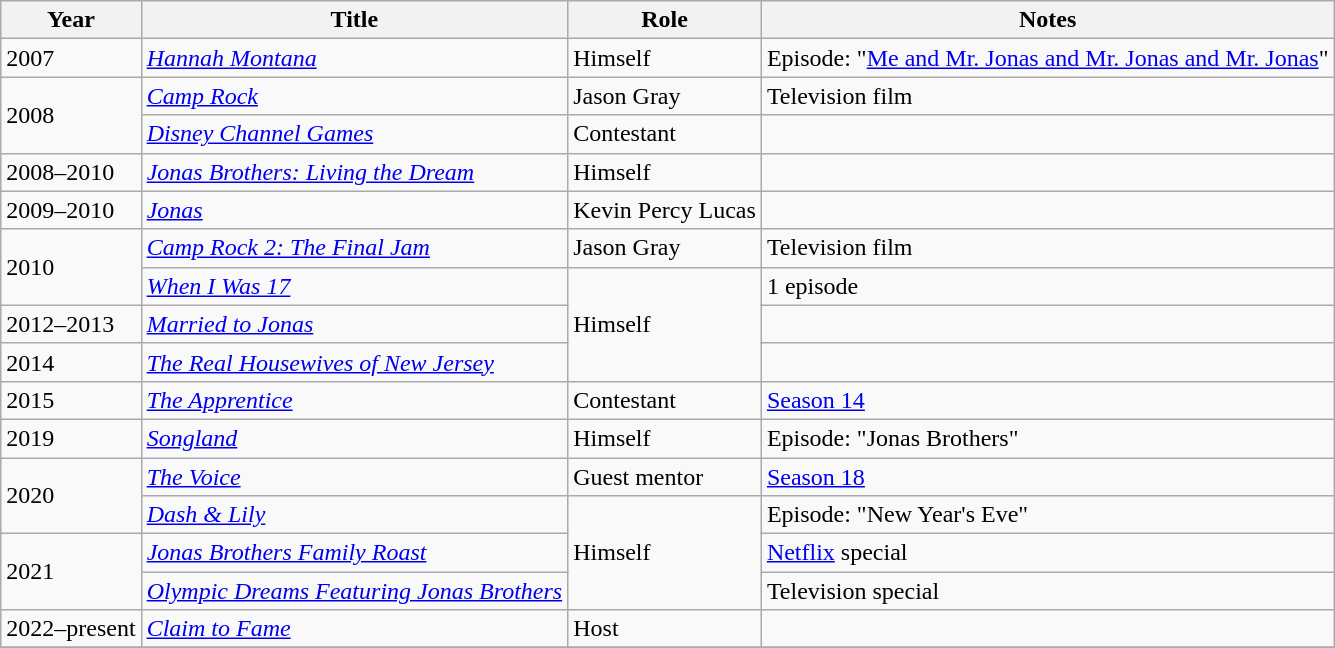<table class="wikitable sortable">
<tr>
<th>Year</th>
<th>Title</th>
<th>Role</th>
<th class="unsortable">Notes</th>
</tr>
<tr>
<td>2007</td>
<td><em><a href='#'>Hannah Montana</a></em></td>
<td>Himself</td>
<td>Episode: "<a href='#'>Me and Mr. Jonas and Mr. Jonas and Mr. Jonas</a>"</td>
</tr>
<tr>
<td rowspan=2>2008</td>
<td><em><a href='#'>Camp Rock</a></em></td>
<td>Jason Gray</td>
<td>Television film</td>
</tr>
<tr>
<td><em><a href='#'>Disney Channel Games</a></em></td>
<td>Contestant</td>
<td></td>
</tr>
<tr>
<td>2008–2010</td>
<td><em><a href='#'>Jonas Brothers: Living the Dream</a></em></td>
<td>Himself</td>
<td></td>
</tr>
<tr>
<td>2009–2010</td>
<td><em><a href='#'>Jonas</a></em></td>
<td>Kevin Percy Lucas</td>
<td></td>
</tr>
<tr>
<td rowspan=2>2010</td>
<td><em><a href='#'>Camp Rock 2: The Final Jam</a></em></td>
<td>Jason Gray</td>
<td>Television film</td>
</tr>
<tr>
<td><em><a href='#'>When I Was 17</a></em></td>
<td rowspan=3>Himself</td>
<td>1 episode</td>
</tr>
<tr>
<td>2012–2013</td>
<td><em><a href='#'>Married to Jonas</a></em></td>
<td></td>
</tr>
<tr>
<td>2014</td>
<td><em><a href='#'>The Real Housewives of New Jersey</a></em></td>
<td></td>
</tr>
<tr>
<td>2015</td>
<td><em><a href='#'>The Apprentice</a></em></td>
<td>Contestant</td>
<td><a href='#'>Season 14</a></td>
</tr>
<tr>
<td>2019</td>
<td><em><a href='#'>Songland</a></em></td>
<td>Himself</td>
<td>Episode: "Jonas Brothers"</td>
</tr>
<tr>
<td rowspan=2>2020</td>
<td><em><a href='#'>The Voice</a></em></td>
<td>Guest mentor</td>
<td><a href='#'>Season 18</a></td>
</tr>
<tr>
<td><em><a href='#'>Dash & Lily</a></em></td>
<td rowspan=3>Himself</td>
<td>Episode: "New Year's Eve"</td>
</tr>
<tr>
<td rowspan=2>2021</td>
<td><em><a href='#'>Jonas Brothers Family Roast</a></em></td>
<td><a href='#'>Netflix</a> special</td>
</tr>
<tr>
<td><em><a href='#'>Olympic Dreams Featuring Jonas Brothers</a></em></td>
<td>Television special</td>
</tr>
<tr>
<td>2022–present</td>
<td><em><a href='#'>Claim to Fame</a></em></td>
<td>Host</td>
<td></td>
</tr>
<tr>
</tr>
</table>
